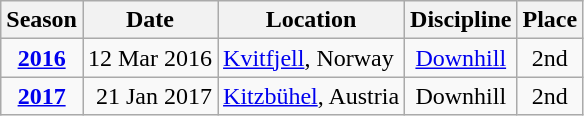<table class="wikitable" style="text-align:center; font-size:100%;">
<tr>
<th>Season</th>
<th>Date</th>
<th>Location</th>
<th>Discipline</th>
<th>Place</th>
</tr>
<tr>
<td><strong><a href='#'>2016</a></strong></td>
<td align=right>12 Mar 2016</td>
<td align=left> <a href='#'>Kvitfjell</a>, Norway</td>
<td><a href='#'>Downhill</a></td>
<td>2nd</td>
</tr>
<tr>
<td><strong><a href='#'>2017</a></strong></td>
<td align=right>21 Jan 2017</td>
<td align=left> <a href='#'>Kitzbühel</a>, Austria</td>
<td>Downhill</td>
<td>2nd</td>
</tr>
</table>
